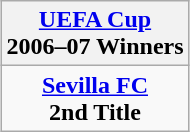<table class="wikitable" style="text-align: center; margin: 0 auto;">
<tr>
<th><a href='#'>UEFA Cup</a><br>2006–07 Winners</th>
</tr>
<tr>
<td><strong><a href='#'>Sevilla FC</a></strong><br><strong>2nd Title</strong></td>
</tr>
</table>
